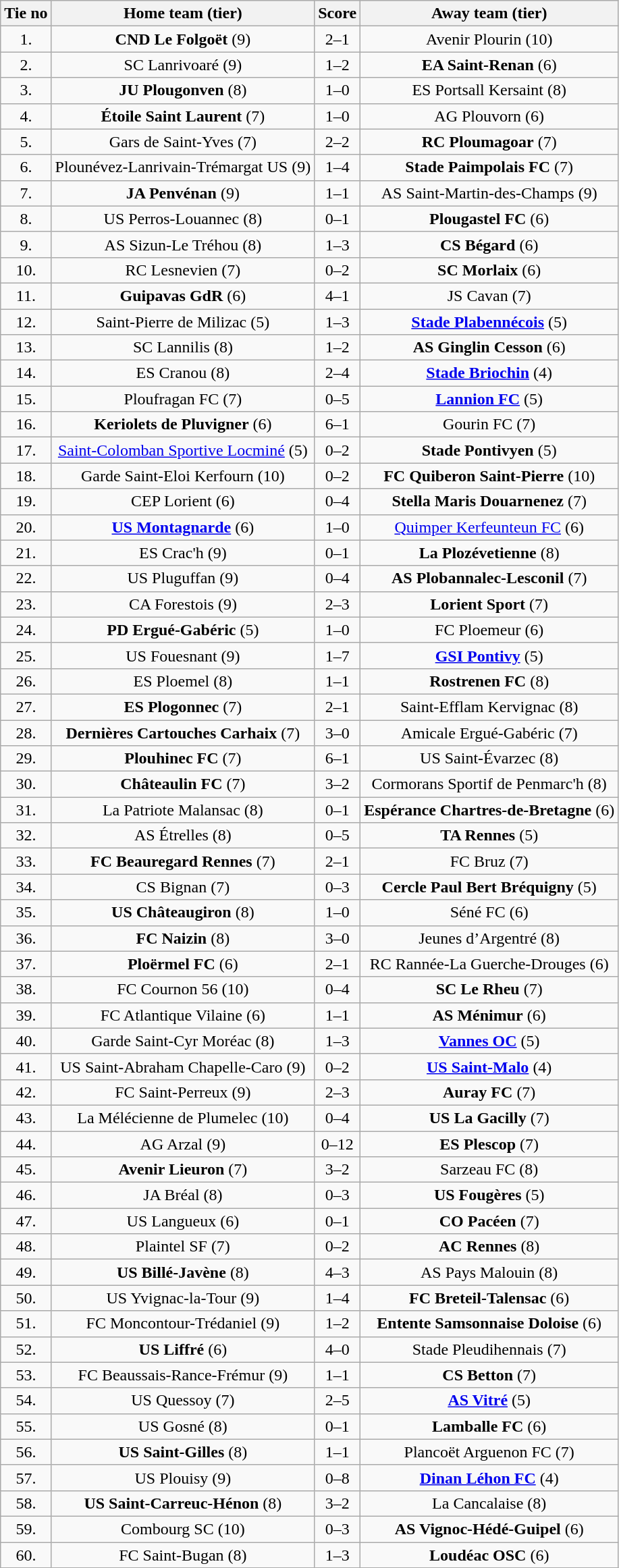<table class="wikitable" style="text-align: center">
<tr>
<th>Tie no</th>
<th>Home team (tier)</th>
<th>Score</th>
<th>Away team (tier)</th>
</tr>
<tr>
<td>1.</td>
<td><strong>CND Le Folgoët</strong> (9)</td>
<td>2–1</td>
<td>Avenir Plourin (10)</td>
</tr>
<tr>
<td>2.</td>
<td>SC Lanrivoaré (9)</td>
<td>1–2</td>
<td><strong>EA Saint-Renan</strong> (6)</td>
</tr>
<tr>
<td>3.</td>
<td><strong>JU Plougonven</strong> (8)</td>
<td>1–0</td>
<td>ES Portsall Kersaint (8)</td>
</tr>
<tr>
<td>4.</td>
<td><strong>Étoile Saint Laurent</strong> (7)</td>
<td>1–0</td>
<td>AG Plouvorn (6)</td>
</tr>
<tr>
<td>5.</td>
<td>Gars de Saint-Yves (7)</td>
<td>2–2 </td>
<td><strong>RC Ploumagoar</strong> (7)</td>
</tr>
<tr>
<td>6.</td>
<td>Plounévez-Lanrivain-Trémargat US (9)</td>
<td>1–4</td>
<td><strong>Stade Paimpolais FC</strong> (7)</td>
</tr>
<tr>
<td>7.</td>
<td><strong>JA Penvénan</strong> (9)</td>
<td>1–1 </td>
<td>AS Saint-Martin-des-Champs (9)</td>
</tr>
<tr>
<td>8.</td>
<td>US Perros-Louannec (8)</td>
<td>0–1</td>
<td><strong>Plougastel FC</strong> (6)</td>
</tr>
<tr>
<td>9.</td>
<td>AS Sizun-Le Tréhou (8)</td>
<td>1–3</td>
<td><strong>CS Bégard</strong> (6)</td>
</tr>
<tr>
<td>10.</td>
<td>RC Lesnevien (7)</td>
<td>0–2</td>
<td><strong>SC Morlaix</strong> (6)</td>
</tr>
<tr>
<td>11.</td>
<td><strong>Guipavas GdR</strong> (6)</td>
<td>4–1</td>
<td>JS Cavan (7)</td>
</tr>
<tr>
<td>12.</td>
<td>Saint-Pierre de Milizac (5)</td>
<td>1–3</td>
<td><strong><a href='#'>Stade Plabennécois</a></strong> (5)</td>
</tr>
<tr>
<td>13.</td>
<td>SC Lannilis (8)</td>
<td>1–2</td>
<td><strong>AS Ginglin Cesson</strong> (6)</td>
</tr>
<tr>
<td>14.</td>
<td>ES Cranou (8)</td>
<td>2–4</td>
<td><strong><a href='#'>Stade Briochin</a></strong> (4)</td>
</tr>
<tr>
<td>15.</td>
<td>Ploufragan FC (7)</td>
<td>0–5</td>
<td><strong><a href='#'>Lannion FC</a></strong> (5)</td>
</tr>
<tr>
<td>16.</td>
<td><strong>Keriolets de Pluvigner</strong> (6)</td>
<td>6–1</td>
<td>Gourin FC (7)</td>
</tr>
<tr>
<td>17.</td>
<td><a href='#'>Saint-Colomban Sportive Locminé</a> (5)</td>
<td>0–2</td>
<td><strong>Stade Pontivyen</strong> (5)</td>
</tr>
<tr>
<td>18.</td>
<td>Garde Saint-Eloi Kerfourn (10)</td>
<td>0–2</td>
<td><strong>FC Quiberon Saint-Pierre</strong> (10)</td>
</tr>
<tr>
<td>19.</td>
<td>CEP Lorient (6)</td>
<td>0–4</td>
<td><strong>Stella Maris Douarnenez</strong> (7)</td>
</tr>
<tr>
<td>20.</td>
<td><strong><a href='#'>US Montagnarde</a></strong> (6)</td>
<td>1–0</td>
<td><a href='#'>Quimper Kerfeunteun FC</a> (6)</td>
</tr>
<tr>
<td>21.</td>
<td>ES Crac'h (9)</td>
<td>0–1</td>
<td><strong>La Plozévetienne</strong> (8)</td>
</tr>
<tr>
<td>22.</td>
<td>US Pluguffan (9)</td>
<td>0–4</td>
<td><strong>AS Plobannalec-Lesconil</strong> (7)</td>
</tr>
<tr>
<td>23.</td>
<td>CA Forestois (9)</td>
<td>2–3</td>
<td><strong>Lorient Sport</strong> (7)</td>
</tr>
<tr>
<td>24.</td>
<td><strong>PD Ergué-Gabéric</strong> (5)</td>
<td>1–0</td>
<td>FC Ploemeur (6)</td>
</tr>
<tr>
<td>25.</td>
<td>US Fouesnant (9)</td>
<td>1–7</td>
<td><strong><a href='#'>GSI Pontivy</a></strong> (5)</td>
</tr>
<tr>
<td>26.</td>
<td>ES Ploemel (8)</td>
<td>1–1 </td>
<td><strong>Rostrenen FC</strong> (8)</td>
</tr>
<tr>
<td>27.</td>
<td><strong>ES Plogonnec</strong> (7)</td>
<td>2–1</td>
<td>Saint-Efflam Kervignac (8)</td>
</tr>
<tr>
<td>28.</td>
<td><strong>Dernières Cartouches Carhaix</strong> (7)</td>
<td>3–0</td>
<td>Amicale Ergué-Gabéric (7)</td>
</tr>
<tr>
<td>29.</td>
<td><strong>Plouhinec FC</strong> (7)</td>
<td>6–1</td>
<td>US Saint-Évarzec (8)</td>
</tr>
<tr>
<td>30.</td>
<td><strong>Châteaulin FC</strong> (7)</td>
<td>3–2</td>
<td>Cormorans Sportif de Penmarc'h (8)</td>
</tr>
<tr>
<td>31.</td>
<td>La Patriote Malansac (8)</td>
<td>0–1</td>
<td><strong>Espérance Chartres-de-Bretagne</strong> (6)</td>
</tr>
<tr>
<td>32.</td>
<td>AS Étrelles (8)</td>
<td>0–5</td>
<td><strong>TA Rennes</strong> (5)</td>
</tr>
<tr>
<td>33.</td>
<td><strong>FC Beauregard Rennes</strong> (7)</td>
<td>2–1</td>
<td>FC Bruz (7)</td>
</tr>
<tr>
<td>34.</td>
<td>CS Bignan (7)</td>
<td>0–3</td>
<td><strong>Cercle Paul Bert Bréquigny</strong> (5)</td>
</tr>
<tr>
<td>35.</td>
<td><strong>US Châteaugiron</strong> (8)</td>
<td>1–0</td>
<td>Séné FC (6)</td>
</tr>
<tr>
<td>36.</td>
<td><strong>FC Naizin</strong> (8)</td>
<td>3–0</td>
<td>Jeunes d’Argentré (8)</td>
</tr>
<tr>
<td>37.</td>
<td><strong>Ploërmel FC</strong> (6)</td>
<td>2–1</td>
<td>RC Rannée-La Guerche-Drouges (6)</td>
</tr>
<tr>
<td>38.</td>
<td>FC Cournon 56 (10)</td>
<td>0–4</td>
<td><strong>SC Le Rheu</strong> (7)</td>
</tr>
<tr>
<td>39.</td>
<td>FC Atlantique Vilaine (6)</td>
<td>1–1 </td>
<td><strong>AS Ménimur</strong> (6)</td>
</tr>
<tr>
<td>40.</td>
<td>Garde Saint-Cyr Moréac (8)</td>
<td>1–3</td>
<td><strong><a href='#'>Vannes OC</a></strong> (5)</td>
</tr>
<tr>
<td>41.</td>
<td>US Saint-Abraham Chapelle-Caro (9)</td>
<td>0–2</td>
<td><strong><a href='#'>US Saint-Malo</a></strong> (4)</td>
</tr>
<tr>
<td>42.</td>
<td>FC Saint-Perreux (9)</td>
<td>2–3</td>
<td><strong>Auray FC</strong> (7)</td>
</tr>
<tr>
<td>43.</td>
<td>La Mélécienne de Plumelec (10)</td>
<td>0–4</td>
<td><strong>US La Gacilly</strong> (7)</td>
</tr>
<tr>
<td>44.</td>
<td>AG Arzal (9)</td>
<td>0–12</td>
<td><strong>ES Plescop</strong> (7)</td>
</tr>
<tr>
<td>45.</td>
<td><strong>Avenir Lieuron</strong> (7)</td>
<td>3–2</td>
<td>Sarzeau FC (8)</td>
</tr>
<tr>
<td>46.</td>
<td>JA Bréal (8)</td>
<td>0–3</td>
<td><strong>US Fougères</strong> (5)</td>
</tr>
<tr>
<td>47.</td>
<td>US Langueux (6)</td>
<td>0–1</td>
<td><strong>CO Pacéen</strong> (7)</td>
</tr>
<tr>
<td>48.</td>
<td>Plaintel SF (7)</td>
<td>0–2</td>
<td><strong>AC Rennes</strong> (8)</td>
</tr>
<tr>
<td>49.</td>
<td><strong>US Billé-Javène</strong> (8)</td>
<td>4–3</td>
<td>AS Pays Malouin (8)</td>
</tr>
<tr>
<td>50.</td>
<td>US Yvignac-la-Tour (9)</td>
<td>1–4</td>
<td><strong>FC Breteil-Talensac</strong> (6)</td>
</tr>
<tr>
<td>51.</td>
<td>FC Moncontour-Trédaniel (9)</td>
<td>1–2</td>
<td><strong>Entente Samsonnaise Doloise</strong> (6)</td>
</tr>
<tr>
<td>52.</td>
<td><strong>US Liffré</strong> (6)</td>
<td>4–0</td>
<td>Stade Pleudihennais (7)</td>
</tr>
<tr>
<td>53.</td>
<td>FC Beaussais-Rance-Frémur (9)</td>
<td>1–1 </td>
<td><strong>CS Betton</strong> (7)</td>
</tr>
<tr>
<td>54.</td>
<td>US Quessoy (7)</td>
<td>2–5</td>
<td><strong><a href='#'>AS Vitré</a></strong> (5)</td>
</tr>
<tr>
<td>55.</td>
<td>US Gosné (8)</td>
<td>0–1</td>
<td><strong>Lamballe FC</strong> (6)</td>
</tr>
<tr>
<td>56.</td>
<td><strong>US Saint-Gilles</strong> (8)</td>
<td>1–1 </td>
<td>Plancoët Arguenon FC (7)</td>
</tr>
<tr>
<td>57.</td>
<td>US Plouisy (9)</td>
<td>0–8</td>
<td><strong><a href='#'>Dinan Léhon FC</a></strong> (4)</td>
</tr>
<tr>
<td>58.</td>
<td><strong>US Saint-Carreuc-Hénon</strong> (8)</td>
<td>3–2</td>
<td>La Cancalaise (8)</td>
</tr>
<tr>
<td>59.</td>
<td>Combourg SC (10)</td>
<td>0–3</td>
<td><strong>AS Vignoc-Hédé-Guipel</strong> (6)</td>
</tr>
<tr>
<td>60.</td>
<td>FC Saint-Bugan (8)</td>
<td>1–3</td>
<td><strong>Loudéac OSC</strong> (6)</td>
</tr>
</table>
